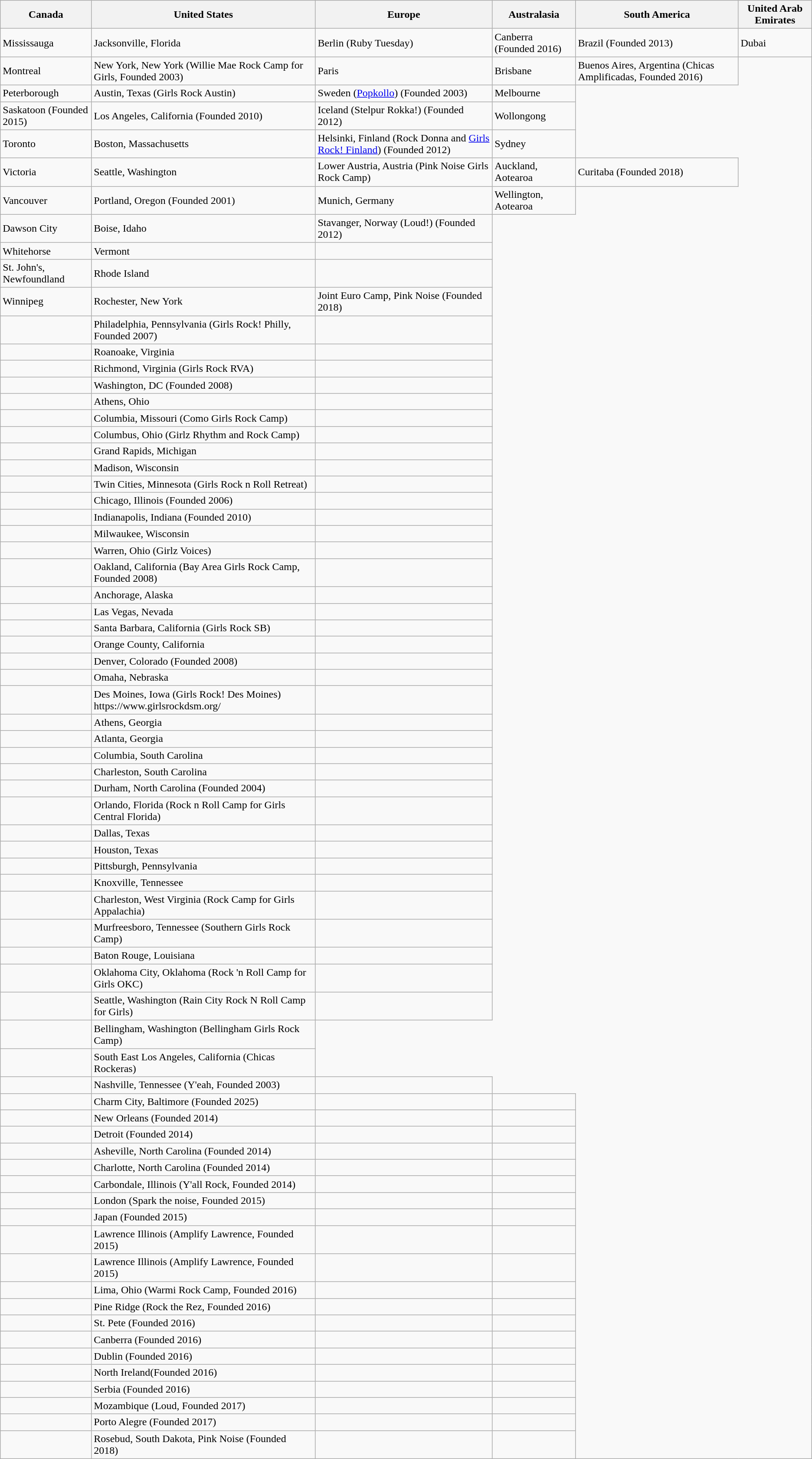<table class="wikitable">
<tr>
<th>Canada</th>
<th>United States</th>
<th>Europe</th>
<th>Australasia</th>
<th>South America</th>
<th>United Arab Emirates</th>
</tr>
<tr>
<td>Mississauga</td>
<td>Jacksonville, Florida</td>
<td>Berlin (Ruby Tuesday)</td>
<td>Canberra (Founded 2016)</td>
<td>Brazil (Founded 2013)</td>
<td>Dubai</td>
</tr>
<tr>
<td>Montreal</td>
<td>New York, New York (Willie Mae Rock Camp for Girls, Founded 2003)</td>
<td>Paris</td>
<td>Brisbane</td>
<td>Buenos Aires, Argentina (Chicas Amplificadas, Founded 2016)</td>
</tr>
<tr>
<td>Peterborough</td>
<td>Austin, Texas (Girls Rock Austin)</td>
<td>Sweden (<a href='#'>Popkollo</a>) (Founded 2003)</td>
<td>Melbourne</td>
</tr>
<tr>
<td>Saskatoon (Founded 2015)</td>
<td>Los Angeles, California (Founded 2010)</td>
<td>Iceland (Stelpur Rokka!) (Founded 2012)</td>
<td>Wollongong</td>
</tr>
<tr>
<td>Toronto</td>
<td>Boston, Massachusetts</td>
<td>Helsinki, Finland (Rock Donna and <a href='#'>Girls Rock! Finland</a>) (Founded 2012)</td>
<td>Sydney</td>
</tr>
<tr>
<td>Victoria</td>
<td>Seattle, Washington</td>
<td>Lower Austria, Austria (Pink Noise Girls Rock Camp)</td>
<td>Auckland, Aotearoa</td>
<td>Curitaba (Founded 2018)</td>
</tr>
<tr>
<td>Vancouver</td>
<td>Portland, Oregon (Founded 2001)</td>
<td>Munich, Germany</td>
<td>Wellington, Aotearoa</td>
</tr>
<tr>
<td>Dawson City</td>
<td>Boise, Idaho</td>
<td>Stavanger, Norway (Loud!) (Founded 2012)</td>
</tr>
<tr>
<td>Whitehorse</td>
<td>Vermont </td>
<td></td>
</tr>
<tr>
<td>St. John's, Newfoundland</td>
<td>Rhode Island</td>
<td></td>
</tr>
<tr>
<td>Winnipeg</td>
<td>Rochester, New York</td>
<td>Joint Euro Camp, Pink Noise (Founded 2018)</td>
</tr>
<tr>
<td></td>
<td>Philadelphia, Pennsylvania (Girls Rock! Philly, Founded 2007)</td>
<td></td>
</tr>
<tr>
<td></td>
<td>Roanoake, Virginia</td>
<td></td>
</tr>
<tr>
<td></td>
<td>Richmond, Virginia (Girls Rock RVA)</td>
<td></td>
</tr>
<tr>
<td></td>
<td>Washington, DC (Founded 2008)</td>
<td></td>
</tr>
<tr>
<td></td>
<td>Athens, Ohio</td>
<td></td>
</tr>
<tr>
<td></td>
<td>Columbia, Missouri (Como Girls Rock Camp)</td>
<td></td>
</tr>
<tr>
<td></td>
<td>Columbus, Ohio (Girlz Rhythm and Rock Camp)</td>
<td></td>
</tr>
<tr>
<td></td>
<td>Grand Rapids, Michigan</td>
<td></td>
</tr>
<tr>
<td></td>
<td>Madison, Wisconsin</td>
<td></td>
</tr>
<tr>
<td></td>
<td>Twin Cities, Minnesota (Girls Rock n Roll Retreat)</td>
<td></td>
</tr>
<tr>
<td></td>
<td>Chicago, Illinois (Founded 2006)</td>
<td></td>
</tr>
<tr>
<td></td>
<td>Indianapolis, Indiana (Founded 2010)</td>
<td></td>
</tr>
<tr>
<td></td>
<td>Milwaukee, Wisconsin</td>
<td></td>
</tr>
<tr>
<td></td>
<td>Warren, Ohio (Girlz Voices)</td>
<td></td>
</tr>
<tr>
<td></td>
<td>Oakland, California (Bay Area Girls Rock Camp, Founded 2008)</td>
<td></td>
</tr>
<tr>
<td></td>
<td>Anchorage, Alaska</td>
<td></td>
</tr>
<tr>
<td></td>
<td>Las Vegas, Nevada</td>
<td></td>
</tr>
<tr>
<td></td>
<td>Santa Barbara, California (Girls Rock SB)</td>
<td></td>
</tr>
<tr>
<td></td>
<td>Orange County, California</td>
<td></td>
</tr>
<tr>
<td></td>
<td>Denver, Colorado (Founded 2008)</td>
<td></td>
</tr>
<tr>
<td></td>
<td>Omaha, Nebraska</td>
<td></td>
</tr>
<tr>
<td></td>
<td>Des Moines, Iowa (Girls Rock! Des Moines) https://www.girlsrockdsm.org/</td>
<td></td>
</tr>
<tr>
<td></td>
<td>Athens, Georgia</td>
<td></td>
</tr>
<tr>
<td></td>
<td>Atlanta, Georgia</td>
<td></td>
</tr>
<tr>
<td></td>
<td>Columbia, South Carolina</td>
<td></td>
</tr>
<tr>
<td></td>
<td>Charleston, South Carolina</td>
<td></td>
</tr>
<tr>
<td></td>
<td>Durham, North Carolina (Founded 2004)</td>
<td></td>
</tr>
<tr>
<td></td>
<td>Orlando, Florida (Rock n Roll Camp for Girls Central Florida)</td>
<td></td>
</tr>
<tr>
<td></td>
<td>Dallas, Texas</td>
<td></td>
</tr>
<tr>
<td></td>
<td>Houston, Texas</td>
<td></td>
</tr>
<tr>
<td></td>
<td>Pittsburgh, Pennsylvania</td>
<td></td>
</tr>
<tr>
<td></td>
<td>Knoxville, Tennessee</td>
<td></td>
</tr>
<tr>
<td></td>
<td>Charleston, West Virginia (Rock Camp for Girls Appalachia)</td>
<td></td>
</tr>
<tr>
<td></td>
<td>Murfreesboro, Tennessee (Southern Girls Rock Camp)</td>
<td></td>
</tr>
<tr>
<td></td>
<td>Baton Rouge, Louisiana</td>
<td></td>
</tr>
<tr>
<td></td>
<td>Oklahoma City, Oklahoma (Rock 'n Roll Camp for Girls OKC)</td>
<td></td>
</tr>
<tr>
<td></td>
<td>Seattle, Washington (Rain City Rock N Roll Camp for Girls)</td>
<td></td>
</tr>
<tr>
<td></td>
<td>Bellingham, Washington (Bellingham Girls Rock Camp)</td>
</tr>
<tr>
<td></td>
<td>South East Los Angeles, California (Chicas Rockeras)</td>
</tr>
<tr>
<td></td>
<td>Nashville, Tennessee (Y'eah, Founded 2003)</td>
<td></td>
</tr>
<tr>
<td></td>
<td>Charm City, Baltimore (Founded 2025)</td>
<td></td>
<td></td>
</tr>
<tr>
<td></td>
<td>New Orleans (Founded 2014)</td>
<td></td>
<td></td>
</tr>
<tr>
<td></td>
<td>Detroit (Founded 2014)</td>
<td></td>
<td></td>
</tr>
<tr>
<td></td>
<td>Asheville, North Carolina (Founded 2014)</td>
<td></td>
<td></td>
</tr>
<tr>
<td></td>
<td>Charlotte, North Carolina (Founded 2014)</td>
<td></td>
<td></td>
</tr>
<tr>
<td></td>
<td>Carbondale, Illinois (Y'all Rock, Founded 2014)</td>
<td></td>
<td></td>
</tr>
<tr>
<td></td>
<td>London (Spark the noise, Founded 2015)</td>
<td></td>
<td></td>
</tr>
<tr>
<td></td>
<td>Japan (Founded 2015)</td>
<td></td>
<td></td>
</tr>
<tr>
<td></td>
<td>Lawrence Illinois (Amplify Lawrence, Founded 2015)</td>
<td></td>
<td></td>
</tr>
<tr>
<td></td>
<td>Lawrence Illinois (Amplify Lawrence, Founded 2015)</td>
<td></td>
<td></td>
</tr>
<tr>
<td></td>
<td>Lima, Ohio (Warmi Rock Camp, Founded 2016)</td>
<td></td>
<td></td>
</tr>
<tr>
<td></td>
<td>Pine Ridge (Rock the Rez, Founded 2016)</td>
<td></td>
<td></td>
</tr>
<tr>
<td></td>
<td>St. Pete (Founded 2016)</td>
<td></td>
<td></td>
</tr>
<tr>
<td></td>
<td>Canberra (Founded 2016)</td>
<td></td>
<td></td>
</tr>
<tr>
<td></td>
<td>Dublin (Founded 2016)</td>
<td></td>
<td></td>
</tr>
<tr>
<td></td>
<td>North Ireland(Founded 2016)</td>
<td></td>
<td></td>
</tr>
<tr>
<td></td>
<td>Serbia (Founded 2016)</td>
<td></td>
<td></td>
</tr>
<tr>
<td></td>
<td>Mozambique (Loud, Founded 2017)</td>
<td></td>
<td></td>
</tr>
<tr>
<td></td>
<td>Porto Alegre (Founded 2017)</td>
<td></td>
<td></td>
</tr>
<tr>
<td></td>
<td>Rosebud, South Dakota, Pink Noise (Founded 2018)</td>
<td></td>
<td></td>
</tr>
</table>
